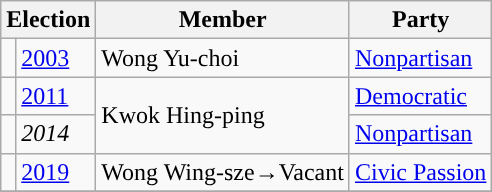<table class="wikitable">
<tr>
<th colspan="2">Election</th>
<th>Member</th>
<th>Party</th>
</tr>
<tr>
<td style="background-color: "></td>
<td><a href='#'>2003</a></td>
<td>Wong Yu-choi</td>
<td><a href='#'>Nonpartisan</a></td>
</tr>
<tr>
<td style="background-color: "></td>
<td><a href='#'>2011</a></td>
<td rowspan=2>Kwok Hing-ping</td>
<td><a href='#'>Democratic</a></td>
</tr>
<tr>
<td style="background-color: "></td>
<td><em>2014</em></td>
<td><a href='#'>Nonpartisan</a></td>
</tr>
<tr>
<td style="background-color: "></td>
<td><a href='#'>2019</a></td>
<td>Wong Wing-sze→Vacant</td>
<td><a href='#'>Civic Passion</a></td>
</tr>
<tr>
</tr>
</table>
